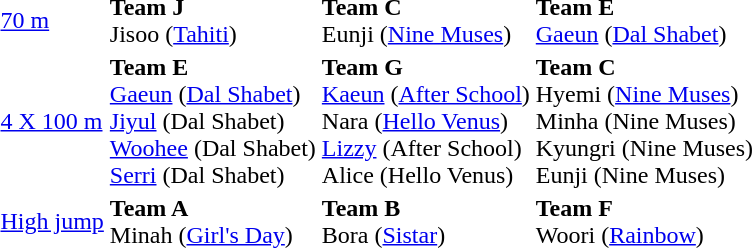<table>
<tr>
<td><a href='#'>70 m</a></td>
<td><strong>Team J</strong><br>Jisoo (<a href='#'>Tahiti</a>)</td>
<td><strong>Team C</strong><br>Eunji (<a href='#'>Nine Muses</a>)</td>
<td><strong>Team E</strong><br><a href='#'>Gaeun</a>  (<a href='#'>Dal Shabet</a>)</td>
</tr>
<tr>
<td><a href='#'>4 X 100 m</a></td>
<td><strong>Team E</strong><br><a href='#'>Gaeun</a> (<a href='#'>Dal Shabet</a>)<br><a href='#'>Jiyul</a> (Dal Shabet)<br><a href='#'>Woohee</a> (Dal Shabet)<br><a href='#'>Serri</a> (Dal Shabet)</td>
<td><strong>Team G</strong><br><a href='#'>Kaeun</a> (<a href='#'>After School</a>)<br>Nara (<a href='#'>Hello Venus</a>)<br><a href='#'>Lizzy</a> (After School)<br>Alice (Hello Venus)</td>
<td><strong>Team C</strong><br>Hyemi (<a href='#'>Nine Muses</a>)<br>Minha (Nine Muses)<br>Kyungri (Nine Muses)<br>Eunji (Nine Muses)</td>
</tr>
<tr>
<td><a href='#'>High jump</a></td>
<td><strong>Team A</strong><br>Minah (<a href='#'>Girl's Day</a>)</td>
<td><strong>Team B</strong><br>Bora (<a href='#'>Sistar</a>)</td>
<td><strong>Team F</strong><br>Woori (<a href='#'>Rainbow</a>)</td>
</tr>
</table>
